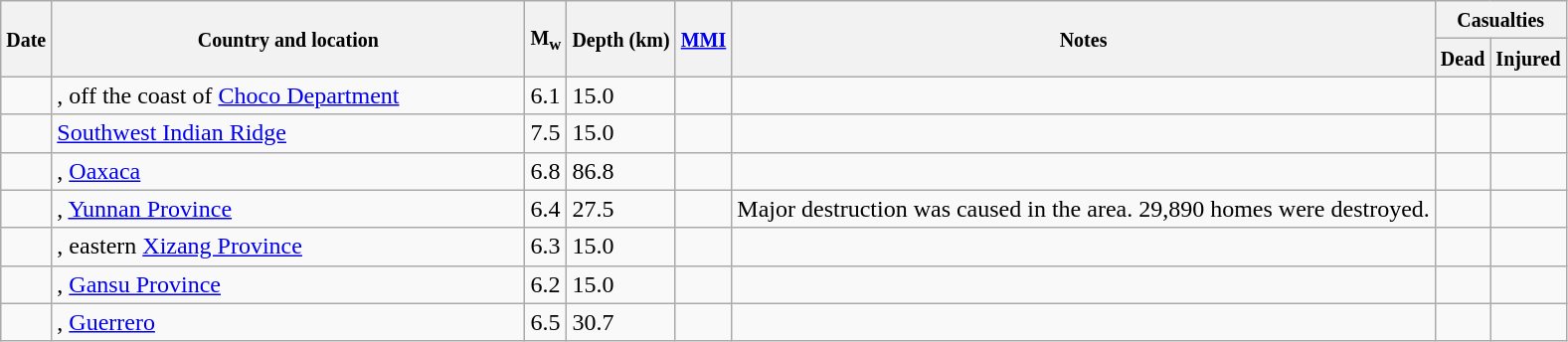<table class="wikitable sortable sort-under" style="border:1px black; margin-left:1em;">
<tr>
<th rowspan="2"><small>Date</small></th>
<th rowspan="2" style="width: 310px"><small>Country and location</small></th>
<th rowspan="2"><small>M<sub>w</sub></small></th>
<th rowspan="2"><small>Depth (km)</small></th>
<th rowspan="2"><small><a href='#'>MMI</a></small></th>
<th rowspan="2" class="unsortable"><small>Notes</small></th>
<th colspan="2"><small>Casualties</small></th>
</tr>
<tr>
<th><small>Dead</small></th>
<th><small>Injured</small></th>
</tr>
<tr>
<td></td>
<td>, off the coast of <a href='#'>Choco Department</a></td>
<td>6.1</td>
<td>15.0</td>
<td></td>
<td></td>
<td></td>
<td></td>
</tr>
<tr>
<td></td>
<td><a href='#'>Southwest Indian Ridge</a></td>
<td>7.5</td>
<td>15.0</td>
<td></td>
<td></td>
<td></td>
<td></td>
</tr>
<tr>
<td></td>
<td>, <a href='#'>Oaxaca</a></td>
<td>6.8</td>
<td>86.8</td>
<td></td>
<td></td>
<td></td>
<td></td>
</tr>
<tr>
<td></td>
<td>, <a href='#'>Yunnan Province</a></td>
<td>6.4</td>
<td>27.5</td>
<td></td>
<td>Major destruction was caused in the area. 29,890 homes were destroyed.</td>
<td></td>
<td></td>
</tr>
<tr>
<td></td>
<td>, eastern <a href='#'>Xizang Province</a></td>
<td>6.3</td>
<td>15.0</td>
<td></td>
<td></td>
<td></td>
<td></td>
</tr>
<tr>
<td></td>
<td>, <a href='#'>Gansu Province</a></td>
<td>6.2</td>
<td>15.0</td>
<td></td>
<td></td>
<td></td>
<td></td>
</tr>
<tr>
<td></td>
<td>, <a href='#'>Guerrero</a></td>
<td>6.5</td>
<td>30.7</td>
<td></td>
<td></td>
<td></td>
<td></td>
</tr>
</table>
